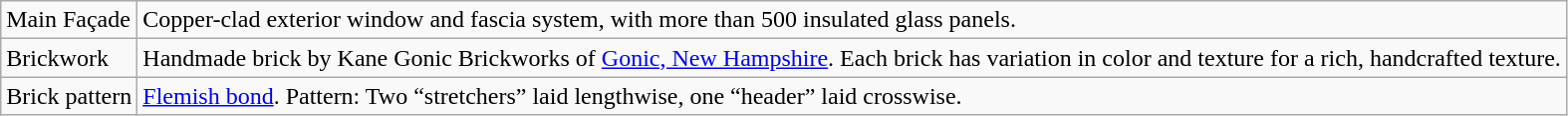<table class="wikitable">
<tr>
<td>Main Façade</td>
<td>Copper-clad exterior window and fascia system, with more than 500 insulated glass panels.</td>
</tr>
<tr>
<td>Brickwork</td>
<td>Handmade brick by Kane Gonic Brickworks of <a href='#'>Gonic, New Hampshire</a>. Each brick has variation in color and texture for a rich, handcrafted texture.</td>
</tr>
<tr>
<td>Brick pattern</td>
<td><a href='#'>Flemish bond</a>. Pattern: Two “stretchers” laid lengthwise, one “header” laid crosswise.</td>
</tr>
</table>
